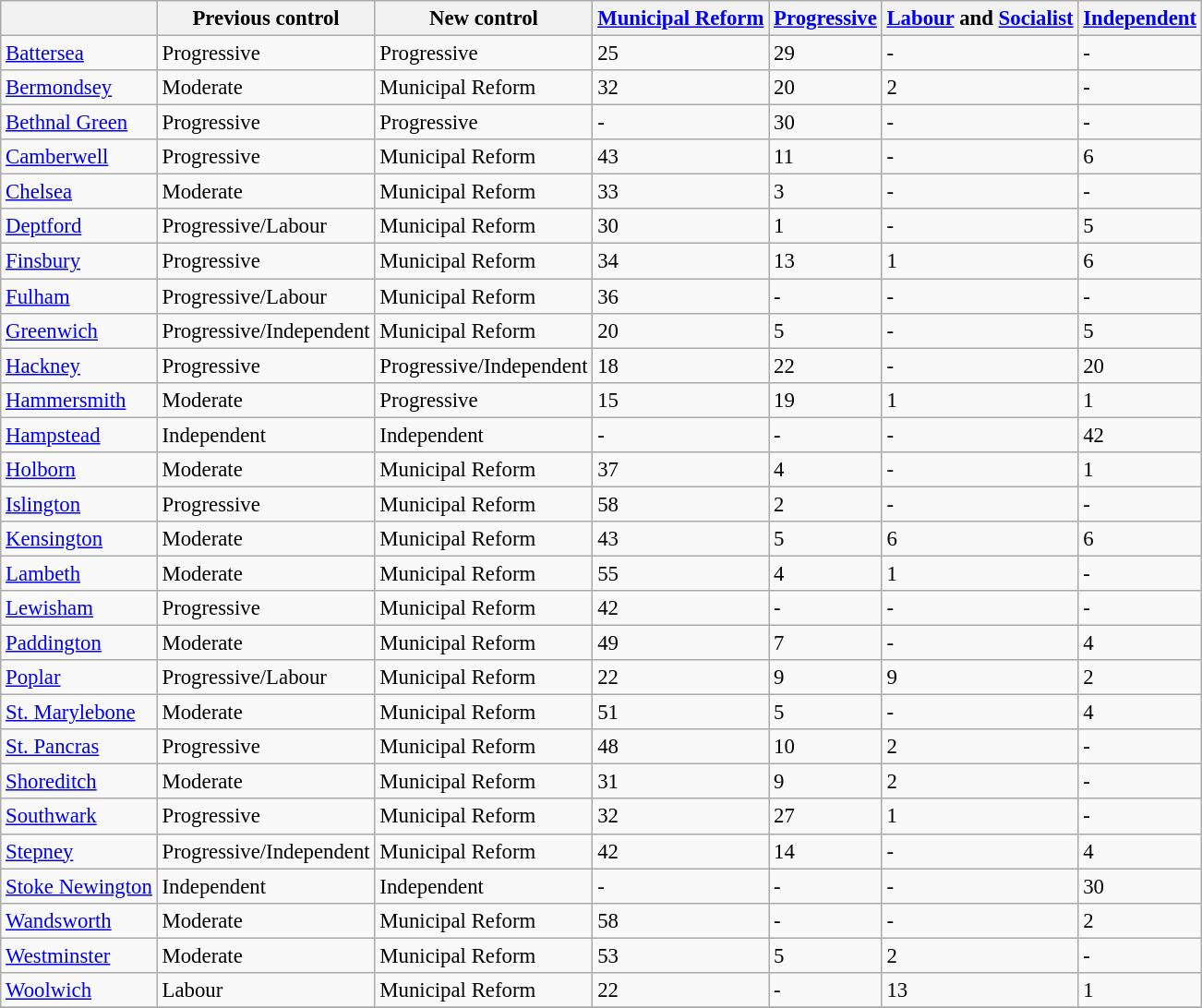<table class="wikitable" style="font-size: 95%;">
<tr>
<th></th>
<th>Previous control</th>
<th>New control</th>
<th><a href='#'>Municipal Reform</a></th>
<th><a href='#'>Progressive</a></th>
<th><a href='#'>Labour</a> and <a href='#'>Socialist</a></th>
<th><a href='#'>Independent</a></th>
</tr>
<tr>
<td><a href='#'>Battersea</a><br><td>Progressive</td>
<td>Progressive</td></td>
<td>25</td>
<td>29</td>
<td>-</td>
<td>-</td>
</tr>
<tr>
<td><a href='#'>Bermondsey</a><br><td>Moderate</td>
<td>Municipal Reform</td></td>
<td>32</td>
<td>20</td>
<td>2</td>
<td>-</td>
</tr>
<tr>
<td><a href='#'>Bethnal Green</a><br><td>Progressive</td>
<td>Progressive</td></td>
<td>-</td>
<td>30</td>
<td>-</td>
<td>-</td>
</tr>
<tr>
<td><a href='#'>Camberwell</a><br><td>Progressive</td>
<td>Municipal Reform</td></td>
<td>43</td>
<td>11</td>
<td>-</td>
<td>6</td>
</tr>
<tr>
<td><a href='#'>Chelsea</a><br><td>Moderate</td>
<td>Municipal Reform</td></td>
<td>33</td>
<td>3</td>
<td>-</td>
<td>-</td>
</tr>
<tr>
<td><a href='#'>Deptford</a><br><td>Progressive/Labour</td>
<td>Municipal Reform</td></td>
<td>30</td>
<td>1</td>
<td>-</td>
<td>5</td>
</tr>
<tr>
<td><a href='#'>Finsbury</a><br><td>Progressive</td>
<td>Municipal Reform</td></td>
<td>34</td>
<td>13</td>
<td>1</td>
<td>6</td>
</tr>
<tr>
<td><a href='#'>Fulham</a><br><td>Progressive/Labour</td>
<td>Municipal Reform</td></td>
<td>36</td>
<td>-</td>
<td>-</td>
<td>-</td>
</tr>
<tr>
<td><a href='#'>Greenwich</a><br><td>Progressive/Independent</td>
<td>Municipal Reform</td></td>
<td>20</td>
<td>5</td>
<td>-</td>
<td>5</td>
</tr>
<tr>
<td><a href='#'>Hackney</a><br><td>Progressive</td>
<td>Progressive/Independent</td></td>
<td>18</td>
<td>22</td>
<td>-</td>
<td>20</td>
</tr>
<tr>
<td><a href='#'>Hammersmith</a><br><td>Moderate</td>
<td>Progressive</td></td>
<td>15</td>
<td>19</td>
<td>1</td>
<td>1</td>
</tr>
<tr>
<td><a href='#'>Hampstead</a><br><td>Independent</td>
<td>Independent</td></td>
<td>-</td>
<td>-</td>
<td>-</td>
<td>42</td>
</tr>
<tr>
<td><a href='#'>Holborn</a><br><td>Moderate</td>
<td>Municipal Reform</td></td>
<td>37</td>
<td>4</td>
<td>-</td>
<td>1</td>
</tr>
<tr>
<td><a href='#'>Islington</a><br><td>Progressive</td>
<td>Municipal Reform</td></td>
<td>58</td>
<td>2</td>
<td>-</td>
<td>-</td>
</tr>
<tr>
<td><a href='#'>Kensington</a><br><td>Moderate</td>
<td>Municipal Reform</td></td>
<td>43</td>
<td>5</td>
<td>6</td>
<td>6</td>
</tr>
<tr>
<td><a href='#'>Lambeth</a><br><td>Moderate</td>
<td>Municipal Reform</td></td>
<td>55</td>
<td>4</td>
<td>1</td>
<td>-</td>
</tr>
<tr>
<td><a href='#'>Lewisham</a><br><td>Progressive</td>
<td>Municipal Reform</td></td>
<td>42</td>
<td>-</td>
<td>-</td>
<td>-</td>
</tr>
<tr>
<td><a href='#'>Paddington</a><br><td>Moderate</td>
<td>Municipal Reform</td></td>
<td>49</td>
<td>7</td>
<td>-</td>
<td>4</td>
</tr>
<tr>
<td><a href='#'>Poplar</a><br><td>Progressive/Labour</td>
<td>Municipal Reform</td></td>
<td>22</td>
<td>9</td>
<td>9</td>
<td>2</td>
</tr>
<tr>
<td><a href='#'>St. Marylebone</a><br><td>Moderate</td>
<td>Municipal Reform</td></td>
<td>51</td>
<td>5</td>
<td>-</td>
<td>4</td>
</tr>
<tr>
<td><a href='#'>St. Pancras</a><br><td>Progressive</td>
<td>Municipal Reform</td></td>
<td>48</td>
<td>10</td>
<td>2</td>
<td>-</td>
</tr>
<tr>
<td><a href='#'>Shoreditch</a><br><td>Moderate</td>
<td>Municipal Reform</td></td>
<td>31</td>
<td>9</td>
<td>2</td>
<td>-</td>
</tr>
<tr>
<td><a href='#'>Southwark</a><br><td>Progressive</td>
<td>Municipal Reform</td></td>
<td>32</td>
<td>27</td>
<td>1</td>
<td>-</td>
</tr>
<tr>
<td><a href='#'>Stepney</a><br><td>Progressive/Independent</td>
<td>Municipal Reform</td></td>
<td>42</td>
<td>14</td>
<td>-</td>
<td>4</td>
</tr>
<tr>
<td><a href='#'>Stoke Newington</a><br><td>Independent</td>
<td>Independent</td></td>
<td>-</td>
<td>-</td>
<td>-</td>
<td>30</td>
</tr>
<tr>
<td><a href='#'>Wandsworth</a><br><td>Moderate</td>
<td>Municipal Reform</td></td>
<td>58</td>
<td>-</td>
<td>-</td>
<td>2</td>
</tr>
<tr>
<td><a href='#'>Westminster</a><br><td>Moderate</td>
<td>Municipal Reform</td></td>
<td>53</td>
<td>5</td>
<td>2</td>
<td>-</td>
</tr>
<tr>
<td><a href='#'>Woolwich</a><br><td>Labour</td>
<td>Municipal Reform</td></td>
<td>22</td>
<td>-</td>
<td>13</td>
<td>1</td>
</tr>
<tr>
</tr>
</table>
